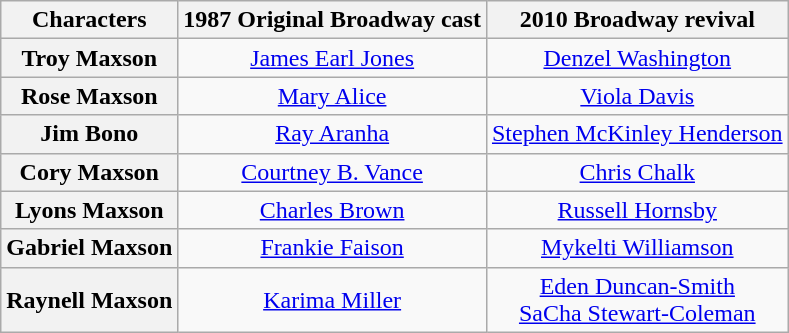<table class="wikitable" style="width:1000;">
<tr>
<th>Characters</th>
<th>1987 Original Broadway cast</th>
<th>2010 Broadway revival</th>
</tr>
<tr>
<th>Troy Maxson</th>
<td colspan='1' align=center><a href='#'>James Earl Jones</a></td>
<td colspan='1' align=center><a href='#'>Denzel Washington</a></td>
</tr>
<tr>
<th>Rose Maxson</th>
<td colspan='1' align=center><a href='#'>Mary Alice</a></td>
<td colspan='1' align=center><a href='#'>Viola Davis</a></td>
</tr>
<tr>
<th>Jim Bono</th>
<td colspan='1' align=center><a href='#'>Ray Aranha</a></td>
<td colspan='1' align=center><a href='#'>Stephen McKinley Henderson</a></td>
</tr>
<tr>
<th>Cory Maxson</th>
<td colspan='1' align=center><a href='#'>Courtney B. Vance</a></td>
<td colspan='1' align=center><a href='#'>Chris Chalk</a></td>
</tr>
<tr>
<th>Lyons Maxson</th>
<td colspan='1' align=center><a href='#'>Charles Brown</a></td>
<td colspan='1' align=center><a href='#'>Russell Hornsby</a></td>
</tr>
<tr>
<th>Gabriel Maxson</th>
<td colspan='1' align=center><a href='#'>Frankie Faison</a></td>
<td colspan='1' align=center><a href='#'>Mykelti Williamson</a></td>
</tr>
<tr>
<th>Raynell Maxson</th>
<td colspan='1' align=center><a href='#'>Karima Miller</a></td>
<td colspan='1' align=center><a href='#'>Eden Duncan-Smith</a> <br> <a href='#'>SaCha Stewart-Coleman</a></td>
</tr>
</table>
